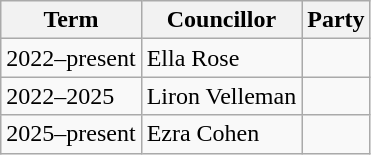<table class="wikitable">
<tr>
<th>Term</th>
<th>Councillor</th>
<th colspan=2>Party</th>
</tr>
<tr>
<td>2022–present</td>
<td>Ella Rose</td>
<td></td>
</tr>
<tr>
<td>2022–2025</td>
<td>Liron Velleman</td>
<td></td>
</tr>
<tr>
<td>2025–present</td>
<td>Ezra Cohen</td>
<td></td>
</tr>
</table>
